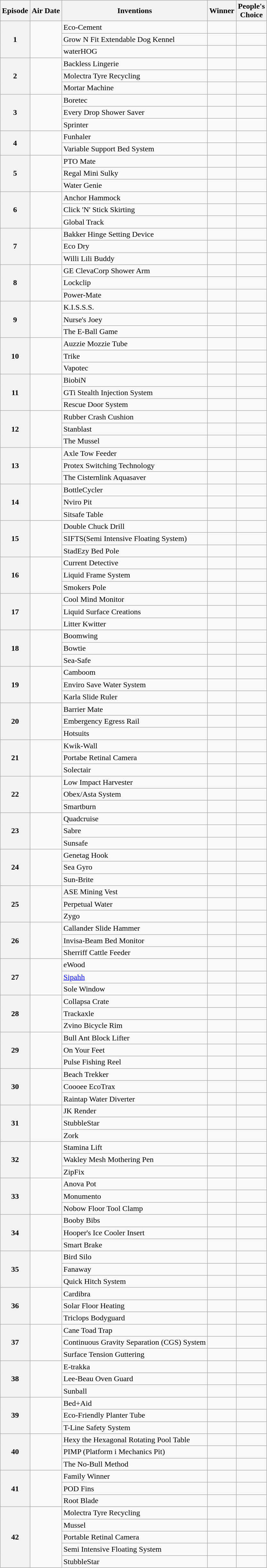<table class="wikitable">
<tr>
<th>Episode</th>
<th>Air Date</th>
<th>Inventions</th>
<th>Winner</th>
<th>People's<br>Choice</th>
</tr>
<tr>
<th scope=row rowspan=3>1</th>
<td rowspan=3></td>
<td>Eco-Cement</td>
<td></td>
<td></td>
</tr>
<tr>
<td>Grow N Fit Extendable Dog Kennel</td>
<td></td>
<td></td>
</tr>
<tr>
<td>waterHOG</td>
<td></td>
<td></td>
</tr>
<tr>
<th scope=row rowspan=3>2</th>
<td rowspan=3></td>
<td>Backless Lingerie</td>
<td></td>
<td></td>
</tr>
<tr>
<td>Molectra Tyre Recycling</td>
<td></td>
<td></td>
</tr>
<tr>
<td>Mortar Machine</td>
<td></td>
<td></td>
</tr>
<tr>
<th scope=row rowspan=3>3</th>
<td rowspan=3></td>
<td>Boretec</td>
<td></td>
<td></td>
</tr>
<tr>
<td>Every Drop Shower Saver</td>
<td></td>
<td></td>
</tr>
<tr>
<td>Sprinter</td>
<td></td>
<td></td>
</tr>
<tr>
<th scope=row rowspan=2>4</th>
<td rowspan=2></td>
<td>Funhaler</td>
<td></td>
<td></td>
</tr>
<tr>
<td>Variable Support Bed System</td>
<td></td>
<td></td>
</tr>
<tr>
<th scope=row rowspan=3>5</th>
<td rowspan=3></td>
<td>PTO Mate</td>
<td></td>
<td></td>
</tr>
<tr>
<td>Regal Mini Sulky</td>
<td></td>
<td></td>
</tr>
<tr>
<td>Water Genie</td>
<td></td>
<td></td>
</tr>
<tr>
<th scope=row rowspan=3>6</th>
<td rowspan=3></td>
<td>Anchor Hammock</td>
<td></td>
<td></td>
</tr>
<tr>
<td>Click 'N' Stick Skirting</td>
<td></td>
<td></td>
</tr>
<tr>
<td>Global Track</td>
<td></td>
<td></td>
</tr>
<tr>
<th scope=row rowspan=3>7</th>
<td rowspan=3></td>
<td>Bakker Hinge Setting Device</td>
<td></td>
<td></td>
</tr>
<tr>
<td>Eco Dry</td>
<td></td>
<td></td>
</tr>
<tr>
<td>Willi Lili Buddy</td>
<td></td>
<td></td>
</tr>
<tr>
<th scope=row rowspan=3>8</th>
<td rowspan=3></td>
<td>GE ClevaCorp Shower Arm</td>
<td></td>
<td></td>
</tr>
<tr>
<td>Lockclip</td>
<td></td>
<td></td>
</tr>
<tr>
<td>Power-Mate</td>
<td></td>
<td></td>
</tr>
<tr>
<th scope=row rowspan=3>9</th>
<td rowspan=3></td>
<td>K.I.S.S.S.</td>
<td></td>
<td></td>
</tr>
<tr>
<td>Nurse's Joey</td>
<td></td>
<td></td>
</tr>
<tr>
<td>The E-Ball Game</td>
<td></td>
<td></td>
</tr>
<tr>
<th scope=row rowspan=3>10</th>
<td rowspan=3></td>
<td>Auzzie Mozzie Tube</td>
<td></td>
<td></td>
</tr>
<tr>
<td>Trike</td>
<td></td>
<td></td>
</tr>
<tr>
<td>Vapotec</td>
<td></td>
<td></td>
</tr>
<tr>
<th scope=row rowspan=3>11</th>
<td rowspan=3></td>
<td>BiobiN</td>
<td></td>
<td></td>
</tr>
<tr>
<td>GTi Stealth Injection System</td>
<td></td>
<td></td>
</tr>
<tr>
<td>Rescue Door System</td>
<td></td>
<td></td>
</tr>
<tr>
<th scope=row rowspan=3>12</th>
<td rowspan=3></td>
<td>Rubber Crash Cushion</td>
<td></td>
<td></td>
</tr>
<tr>
<td>Stanblast</td>
<td></td>
<td></td>
</tr>
<tr>
<td>The Mussel</td>
<td></td>
<td></td>
</tr>
<tr>
<th scope=row rowspan=3>13</th>
<td rowspan=3></td>
<td>Axle Tow Feeder</td>
<td></td>
<td></td>
</tr>
<tr>
<td>Protex Switching Technology</td>
<td></td>
<td></td>
</tr>
<tr>
<td>The Cisternlink Aquasaver</td>
<td></td>
<td></td>
</tr>
<tr>
<th scope=row rowspan=3>14</th>
<td rowspan=3></td>
<td>BottleCycler</td>
<td></td>
<td></td>
</tr>
<tr>
<td>Nviro Pit</td>
<td></td>
<td></td>
</tr>
<tr>
<td>Sitsafe Table</td>
<td></td>
<td></td>
</tr>
<tr>
<th scope=row rowspan=3>15</th>
<td rowspan=3></td>
<td>Double Chuck Drill</td>
<td></td>
<td></td>
</tr>
<tr>
<td>SIFTS(Semi Intensive Floating System)</td>
<td></td>
<td></td>
</tr>
<tr>
<td>StadEzy Bed Pole</td>
<td></td>
<td></td>
</tr>
<tr>
<th scope=row rowspan=3>16</th>
<td rowspan=3></td>
<td>Current Detective</td>
<td></td>
<td></td>
</tr>
<tr>
<td>Liquid Frame System</td>
<td></td>
<td></td>
</tr>
<tr>
<td>Smokers Pole</td>
<td></td>
<td></td>
</tr>
<tr>
<th scope=row rowspan=3>17</th>
<td rowspan=3></td>
<td>Cool Mind Monitor</td>
<td></td>
<td></td>
</tr>
<tr>
<td>Liquid Surface Creations</td>
<td></td>
<td></td>
</tr>
<tr>
<td>Litter Kwitter</td>
<td></td>
<td></td>
</tr>
<tr>
<th scope=row rowspan=3>18</th>
<td rowspan=3></td>
<td>Boomwing</td>
<td></td>
<td></td>
</tr>
<tr>
<td>Bowtie</td>
<td></td>
<td></td>
</tr>
<tr>
<td>Sea-Safe</td>
<td></td>
<td></td>
</tr>
<tr>
<th scope=row rowspan=3>19</th>
<td rowspan=3></td>
<td>Camboom</td>
<td></td>
<td></td>
</tr>
<tr>
<td>Enviro Save Water System</td>
<td></td>
<td></td>
</tr>
<tr>
<td>Karla Slide Ruler</td>
<td></td>
<td></td>
</tr>
<tr>
<th scope=row rowspan=3>20</th>
<td rowspan=3></td>
<td>Barrier Mate</td>
<td></td>
<td></td>
</tr>
<tr>
<td>Embergency Egress Rail</td>
<td></td>
<td></td>
</tr>
<tr>
<td>Hotsuits</td>
<td></td>
<td></td>
</tr>
<tr>
<th scope=row rowspan=3>21</th>
<td rowspan=3></td>
<td>Kwik-Wall</td>
<td></td>
<td></td>
</tr>
<tr>
<td>Portabe Retinal Camera</td>
<td></td>
<td></td>
</tr>
<tr>
<td>Solectair</td>
<td></td>
<td></td>
</tr>
<tr>
<th scope=row rowspan=3>22</th>
<td rowspan=3></td>
<td>Low Impact Harvester</td>
<td></td>
<td></td>
</tr>
<tr>
<td>Obex/Asta System</td>
<td></td>
<td></td>
</tr>
<tr>
<td>Smartburn</td>
<td></td>
<td></td>
</tr>
<tr>
<th scope=row rowspan=3>23</th>
<td rowspan=3></td>
<td>Quadcruise</td>
<td></td>
<td></td>
</tr>
<tr>
<td>Sabre</td>
<td></td>
<td></td>
</tr>
<tr>
<td>Sunsafe</td>
<td></td>
<td></td>
</tr>
<tr>
<th scope=row rowspan=3>24</th>
<td rowspan=3></td>
<td>Genetag Hook</td>
<td></td>
<td></td>
</tr>
<tr>
<td>Sea Gyro</td>
<td></td>
<td></td>
</tr>
<tr>
<td>Sun-Brite</td>
<td></td>
<td></td>
</tr>
<tr>
<th scope=row rowspan=3>25</th>
<td rowspan=3></td>
<td>ASE Mining Vest</td>
<td></td>
<td></td>
</tr>
<tr>
<td>Perpetual Water</td>
<td></td>
<td></td>
</tr>
<tr>
<td>Zygo</td>
<td></td>
<td></td>
</tr>
<tr>
<th scope=row rowspan=3>26</th>
<td rowspan=3></td>
<td>Callander Slide Hammer</td>
<td></td>
<td></td>
</tr>
<tr>
<td>Invisa-Beam Bed Monitor</td>
<td></td>
<td></td>
</tr>
<tr>
<td>Sherriff Cattle Feeder</td>
<td></td>
<td></td>
</tr>
<tr>
<th scope=row rowspan=3>27</th>
<td rowspan=3></td>
<td>eWood</td>
<td></td>
<td></td>
</tr>
<tr>
<td><a href='#'>Sipahh</a></td>
<td></td>
<td></td>
</tr>
<tr>
<td>Sole Window</td>
<td></td>
<td></td>
</tr>
<tr>
<th scope=row rowspan=3>28</th>
<td rowspan=3></td>
<td>Collapsa Crate</td>
<td></td>
<td></td>
</tr>
<tr>
<td>Trackaxle</td>
<td></td>
<td></td>
</tr>
<tr>
<td>Zvino Bicycle Rim</td>
<td></td>
<td></td>
</tr>
<tr>
<th scope=row rowspan=3>29</th>
<td rowspan=3></td>
<td>Bull Ant Block Lifter</td>
<td></td>
<td></td>
</tr>
<tr>
<td>On Your Feet</td>
<td></td>
<td></td>
</tr>
<tr>
<td>Pulse Fishing Reel</td>
<td></td>
<td></td>
</tr>
<tr>
<th scope=row rowspan=3>30</th>
<td rowspan=3></td>
<td>Beach Trekker</td>
<td></td>
<td></td>
</tr>
<tr>
<td>Coooee EcoTrax</td>
<td></td>
<td></td>
</tr>
<tr>
<td>Raintap Water Diverter</td>
<td></td>
<td></td>
</tr>
<tr>
<th scope=row rowspan=3>31</th>
<td rowspan=3></td>
<td>JK Render</td>
<td></td>
<td></td>
</tr>
<tr>
<td>StubbleStar</td>
<td></td>
<td></td>
</tr>
<tr>
<td>Zork</td>
<td></td>
<td></td>
</tr>
<tr>
<th scope=row rowspan=3>32</th>
<td rowspan=3></td>
<td>Stamina Lift</td>
<td></td>
<td></td>
</tr>
<tr>
<td>Wakley Mesh Mothering Pen</td>
<td></td>
<td></td>
</tr>
<tr>
<td>ZipFix</td>
<td></td>
<td></td>
</tr>
<tr>
<th scope=row rowspan=3>33</th>
<td rowspan=3></td>
<td>Anova Pot</td>
<td></td>
<td></td>
</tr>
<tr>
<td>Monumento</td>
<td></td>
<td></td>
</tr>
<tr>
<td>Nobow Floor Tool Clamp</td>
<td></td>
<td></td>
</tr>
<tr>
<th scope=row rowspan=3>34</th>
<td rowspan=3></td>
<td>Booby Bibs</td>
<td></td>
<td></td>
</tr>
<tr>
<td>Hooper's Ice Cooler Insert</td>
<td></td>
<td></td>
</tr>
<tr>
<td>Smart Brake</td>
<td></td>
<td></td>
</tr>
<tr>
<th scope=row rowspan=3>35</th>
<td rowspan=3></td>
<td>Bird Silo</td>
<td></td>
<td></td>
</tr>
<tr>
<td>Fanaway</td>
<td></td>
<td></td>
</tr>
<tr>
<td>Quick Hitch System</td>
<td></td>
<td></td>
</tr>
<tr>
<th scope=row rowspan=3>36</th>
<td rowspan=3></td>
<td>Cardibra</td>
<td></td>
<td></td>
</tr>
<tr>
<td>Solar Floor Heating</td>
<td></td>
<td></td>
</tr>
<tr>
<td>Triclops Bodyguard</td>
<td></td>
<td></td>
</tr>
<tr>
<th scope=row rowspan=3>37</th>
<td rowspan=3></td>
<td>Cane Toad Trap</td>
<td></td>
<td></td>
</tr>
<tr>
<td>Continuous Gravity Separation (CGS) System</td>
<td></td>
<td></td>
</tr>
<tr>
<td>Surface Tension Guttering</td>
<td></td>
<td></td>
</tr>
<tr>
<th scope=row rowspan=3>38</th>
<td rowspan=3></td>
<td>E-trakka</td>
<td></td>
<td></td>
</tr>
<tr>
<td>Lee-Beau Oven Guard</td>
<td></td>
<td></td>
</tr>
<tr>
<td>Sunball</td>
<td></td>
<td></td>
</tr>
<tr>
<th scope=row rowspan=3>39</th>
<td rowspan=3></td>
<td>Bed+Aid</td>
<td></td>
<td></td>
</tr>
<tr>
<td>Eco-Friendly Planter Tube</td>
<td></td>
<td></td>
</tr>
<tr>
<td>T-Line Safety System</td>
<td></td>
<td></td>
</tr>
<tr>
<th scope=row rowspan=3>40</th>
<td rowspan=3></td>
<td>Hexy the Hexagonal Rotating Pool Table</td>
<td></td>
<td></td>
</tr>
<tr>
<td>PIMP (Platform i Mechanics Pit)</td>
<td></td>
<td></td>
</tr>
<tr>
<td>The No-Bull Method</td>
<td></td>
<td></td>
</tr>
<tr>
<th scope=row rowspan=3>41</th>
<td rowspan=3></td>
<td>Family Winner</td>
<td></td>
<td></td>
</tr>
<tr>
<td>POD Fins</td>
<td></td>
<td></td>
</tr>
<tr>
<td>Root Blade</td>
<td></td>
<td></td>
</tr>
<tr>
<th scope=row rowspan=5>42</th>
<td rowspan=5></td>
<td>Molectra Tyre Recycling</td>
<td></td>
<td></td>
</tr>
<tr>
<td>Mussel</td>
<td></td>
<td></td>
</tr>
<tr>
<td>Portable Retinal Camera</td>
<td></td>
<td></td>
</tr>
<tr>
<td>Semi Intensive Floating System</td>
<td></td>
<td></td>
</tr>
<tr>
<td>StubbleStar</td>
<td></td>
<td></td>
</tr>
</table>
